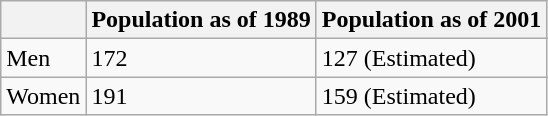<table class="wikitable">
<tr>
<th></th>
<th>Population as of  1989</th>
<th>Population as of  2001</th>
</tr>
<tr>
<td>Men</td>
<td>172</td>
<td>127 (Estimated)</td>
</tr>
<tr>
<td>Women</td>
<td>191</td>
<td>159 (Estimated)</td>
</tr>
</table>
